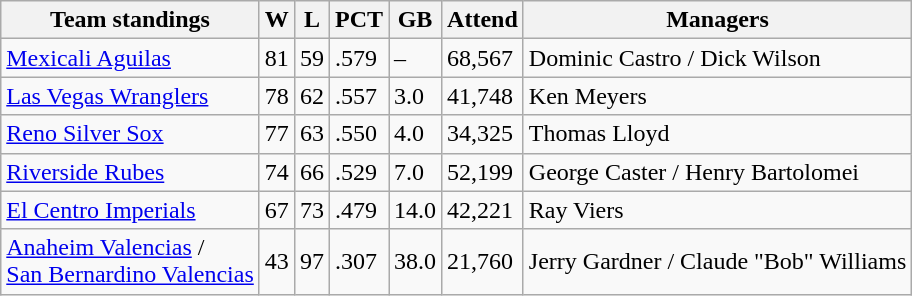<table class="wikitable">
<tr>
<th>Team standings</th>
<th>W</th>
<th>L</th>
<th>PCT</th>
<th>GB</th>
<th>Attend</th>
<th>Managers</th>
</tr>
<tr>
<td><a href='#'>Mexicali Aguilas</a></td>
<td>81</td>
<td>59</td>
<td>.579</td>
<td>–</td>
<td>68,567</td>
<td>Dominic Castro / Dick Wilson</td>
</tr>
<tr>
<td><a href='#'>Las Vegas Wranglers</a></td>
<td>78</td>
<td>62</td>
<td>.557</td>
<td>3.0</td>
<td>41,748</td>
<td>Ken Meyers</td>
</tr>
<tr>
<td><a href='#'>Reno Silver Sox</a></td>
<td>77</td>
<td>63</td>
<td>.550</td>
<td>4.0</td>
<td>34,325</td>
<td>Thomas Lloyd</td>
</tr>
<tr>
<td><a href='#'>Riverside Rubes</a></td>
<td>74</td>
<td>66</td>
<td>.529</td>
<td>7.0</td>
<td>52,199</td>
<td>George Caster / Henry Bartolomei</td>
</tr>
<tr>
<td><a href='#'>El Centro Imperials</a></td>
<td>67</td>
<td>73</td>
<td>.479</td>
<td>14.0</td>
<td>42,221</td>
<td>Ray Viers</td>
</tr>
<tr>
<td><a href='#'>Anaheim Valencias</a> /<br><a href='#'>San Bernardino Valencias</a></td>
<td>43</td>
<td>97</td>
<td>.307</td>
<td>38.0</td>
<td>21,760</td>
<td>Jerry Gardner / Claude "Bob" Williams</td>
</tr>
</table>
